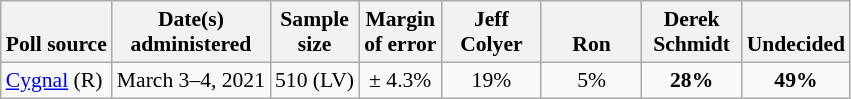<table class="wikitable" style="font-size:90%;text-align:center;">
<tr style="vertical-align:bottom">
<th>Poll source</th>
<th>Date(s)<br>administered</th>
<th>Sample<br>size</th>
<th>Margin<br>of error</th>
<th style="width:60px;">Jeff<br>Colyer</th>
<th style="width:60px;">Ron<br></th>
<th style="width:60px;">Derek<br>Schmidt</th>
<th>Undecided</th>
</tr>
<tr>
<td style="text-align:left;"><a href='#'>Cygnal</a> (R)</td>
<td>March 3–4, 2021</td>
<td>510 (LV)</td>
<td>± 4.3%</td>
<td>19%</td>
<td>5%</td>
<td><strong>28%</strong></td>
<td><strong>49%</strong></td>
</tr>
</table>
